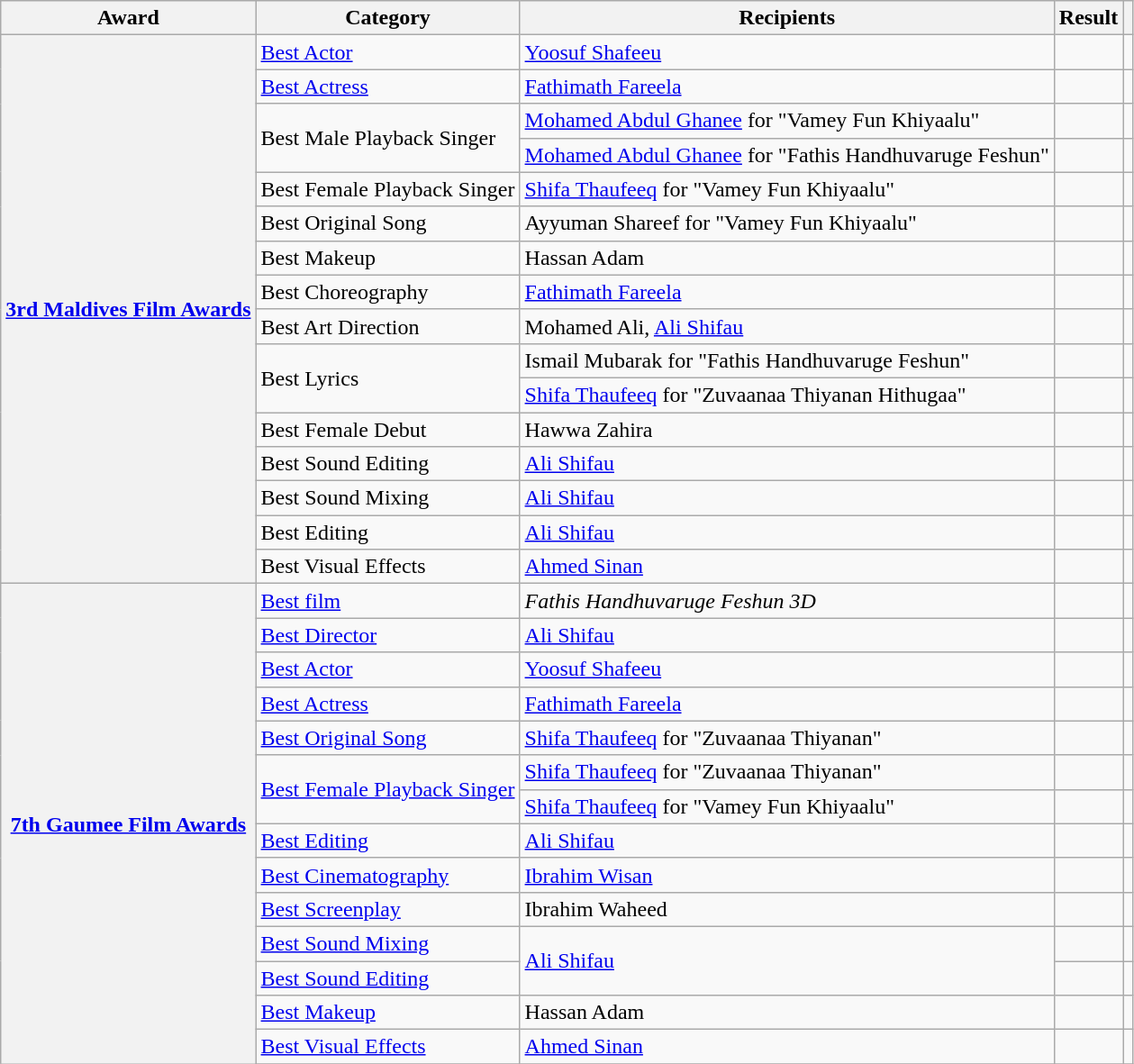<table class="wikitable plainrowheaders sortable">
<tr>
<th scope="col">Award</th>
<th scope="col">Category</th>
<th scope="col">Recipients</th>
<th scope="col">Result</th>
<th scope="col" class="unsortable"></th>
</tr>
<tr>
<th scope="row" rowspan="16"><a href='#'>3rd Maldives Film Awards</a></th>
<td><a href='#'>Best Actor</a></td>
<td><a href='#'>Yoosuf Shafeeu</a></td>
<td></td>
<td style="text-align:center;"></td>
</tr>
<tr>
<td><a href='#'>Best Actress</a></td>
<td><a href='#'>Fathimath Fareela</a></td>
<td></td>
<td style="text-align:center;"></td>
</tr>
<tr>
<td rowspan="2">Best Male Playback Singer</td>
<td><a href='#'>Mohamed Abdul Ghanee</a> for "Vamey Fun Khiyaalu"</td>
<td></td>
<td style="text-align:center;"></td>
</tr>
<tr>
<td><a href='#'>Mohamed Abdul Ghanee</a> for "Fathis Handhuvaruge Feshun"</td>
<td></td>
<td style="text-align:center;"></td>
</tr>
<tr>
<td>Best Female Playback Singer</td>
<td><a href='#'>Shifa Thaufeeq</a> for "Vamey Fun Khiyaalu"</td>
<td></td>
<td style="text-align:center;"></td>
</tr>
<tr>
<td>Best Original Song</td>
<td>Ayyuman Shareef for "Vamey Fun Khiyaalu"</td>
<td></td>
<td style="text-align:center;"></td>
</tr>
<tr>
<td>Best Makeup</td>
<td>Hassan Adam</td>
<td></td>
<td style="text-align:center;"></td>
</tr>
<tr>
<td>Best Choreography</td>
<td><a href='#'>Fathimath Fareela</a></td>
<td></td>
<td style="text-align:center;"></td>
</tr>
<tr>
<td>Best Art Direction</td>
<td>Mohamed Ali, <a href='#'>Ali Shifau</a></td>
<td></td>
<td style="text-align:center;"></td>
</tr>
<tr>
<td rowspan="2">Best Lyrics</td>
<td>Ismail Mubarak for "Fathis Handhuvaruge Feshun"</td>
<td></td>
<td style="text-align:center;"></td>
</tr>
<tr>
<td><a href='#'>Shifa Thaufeeq</a> for "Zuvaanaa Thiyanan Hithugaa"</td>
<td></td>
<td style="text-align:center;"></td>
</tr>
<tr>
<td>Best Female Debut</td>
<td>Hawwa Zahira</td>
<td></td>
<td style="text-align:center;"></td>
</tr>
<tr>
<td>Best Sound Editing</td>
<td><a href='#'>Ali Shifau</a></td>
<td></td>
<td style="text-align:center;"></td>
</tr>
<tr>
<td>Best Sound Mixing</td>
<td><a href='#'>Ali Shifau</a></td>
<td></td>
<td style="text-align:center;"></td>
</tr>
<tr>
<td>Best Editing</td>
<td><a href='#'>Ali Shifau</a></td>
<td></td>
<td style="text-align:center;"></td>
</tr>
<tr>
<td>Best Visual Effects</td>
<td><a href='#'>Ahmed Sinan</a></td>
<td></td>
<td style="text-align:center;"></td>
</tr>
<tr>
<th scope="row" rowspan="22"><a href='#'>7th Gaumee Film Awards</a></th>
<td><a href='#'>Best film</a></td>
<td><em>Fathis Handhuvaruge Feshun 3D</em></td>
<td></td>
<td style="text-align:center;"></td>
</tr>
<tr>
<td><a href='#'>Best Director</a></td>
<td><a href='#'>Ali Shifau</a></td>
<td></td>
<td style="text-align:center;"></td>
</tr>
<tr>
<td><a href='#'>Best Actor</a></td>
<td><a href='#'>Yoosuf Shafeeu</a></td>
<td></td>
<td style="text-align:center;"></td>
</tr>
<tr>
<td><a href='#'>Best Actress</a></td>
<td><a href='#'>Fathimath Fareela</a></td>
<td></td>
<td style="text-align:center;"></td>
</tr>
<tr>
<td><a href='#'>Best Original Song</a></td>
<td><a href='#'>Shifa Thaufeeq</a> for "Zuvaanaa Thiyanan"</td>
<td></td>
<td style="text-align:center;"></td>
</tr>
<tr>
<td rowspan="2"><a href='#'>Best Female Playback Singer</a></td>
<td><a href='#'>Shifa Thaufeeq</a> for "Zuvaanaa Thiyanan"</td>
<td></td>
<td style="text-align:center;"></td>
</tr>
<tr>
<td><a href='#'>Shifa Thaufeeq</a> for "Vamey Fun Khiyaalu"</td>
<td></td>
<td style="text-align:center;"></td>
</tr>
<tr>
<td><a href='#'>Best Editing</a></td>
<td><a href='#'>Ali Shifau</a></td>
<td></td>
<td style="text-align:center;"></td>
</tr>
<tr>
<td><a href='#'>Best Cinematography</a></td>
<td><a href='#'>Ibrahim Wisan</a></td>
<td></td>
<td style="text-align:center;"></td>
</tr>
<tr>
<td><a href='#'>Best Screenplay</a></td>
<td>Ibrahim Waheed</td>
<td></td>
<td style="text-align:center;"></td>
</tr>
<tr>
<td><a href='#'>Best Sound Mixing</a></td>
<td rowspan="2"><a href='#'>Ali Shifau</a></td>
<td></td>
<td style="text-align:center;"></td>
</tr>
<tr>
<td><a href='#'>Best Sound Editing</a></td>
<td></td>
<td style="text-align:center;"></td>
</tr>
<tr>
<td><a href='#'>Best Makeup</a></td>
<td>Hassan Adam</td>
<td></td>
<td style="text-align:center;"></td>
</tr>
<tr>
<td><a href='#'>Best Visual Effects</a></td>
<td><a href='#'>Ahmed Sinan</a></td>
<td></td>
<td style="text-align:center;"></td>
</tr>
<tr>
</tr>
</table>
